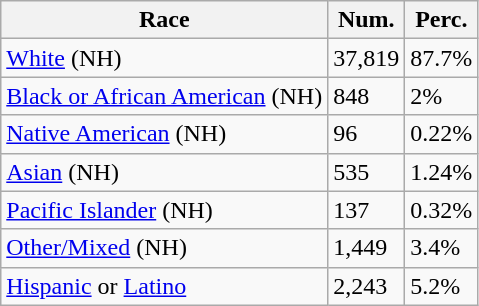<table class="wikitable">
<tr>
<th>Race</th>
<th>Num.</th>
<th>Perc.</th>
</tr>
<tr>
<td><a href='#'>White</a> (NH)</td>
<td>37,819</td>
<td>87.7%</td>
</tr>
<tr>
<td><a href='#'>Black or African American</a> (NH)</td>
<td>848</td>
<td>2%</td>
</tr>
<tr>
<td><a href='#'>Native American</a> (NH)</td>
<td>96</td>
<td>0.22%</td>
</tr>
<tr>
<td><a href='#'>Asian</a> (NH)</td>
<td>535</td>
<td>1.24%</td>
</tr>
<tr>
<td><a href='#'>Pacific Islander</a> (NH)</td>
<td>137</td>
<td>0.32%</td>
</tr>
<tr>
<td><a href='#'>Other/Mixed</a> (NH)</td>
<td>1,449</td>
<td>3.4%</td>
</tr>
<tr>
<td><a href='#'>Hispanic</a> or <a href='#'>Latino</a></td>
<td>2,243</td>
<td>5.2%</td>
</tr>
</table>
